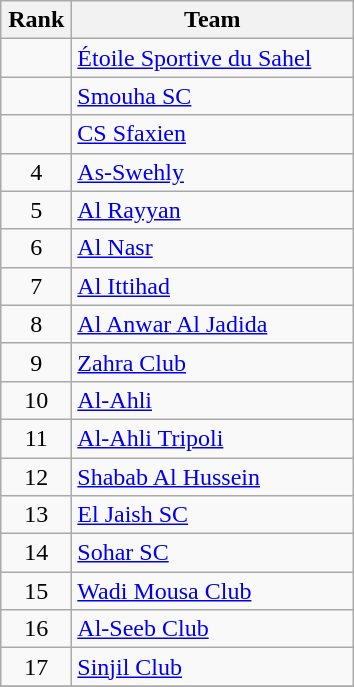<table class="wikitable" style="text-align: center;">
<tr>
<th width=40>Rank</th>
<th width=180>Team</th>
</tr>
<tr align=center>
<td></td>
<td style="text-align:left;"> <a href='#'>Étoile Sportive du Sahel</a></td>
</tr>
<tr align=center>
<td></td>
<td style="text-align:left;"> <a href='#'>Smouha SC</a></td>
</tr>
<tr align=center>
<td></td>
<td style="text-align:left;"> <a href='#'>CS Sfaxien</a></td>
</tr>
<tr align=center>
<td>4</td>
<td style="text-align:left;"> <a href='#'>As-Swehly</a></td>
</tr>
<tr align=center>
<td>5</td>
<td style="text-align:left;"> <a href='#'>Al Rayyan</a></td>
</tr>
<tr align=center>
<td>6</td>
<td style="text-align:left;"> <a href='#'>Al Nasr</a></td>
</tr>
<tr align=center>
<td>7</td>
<td style="text-align:left;"> <a href='#'>Al Ittihad</a></td>
</tr>
<tr align=center>
<td>8</td>
<td style="text-align:left;"> <a href='#'>Al Anwar Al Jadida</a></td>
</tr>
<tr align=center>
<td>9</td>
<td style="text-align:left;"> <a href='#'>Zahra Club</a></td>
</tr>
<tr align=center>
<td>10</td>
<td style="text-align:left;"> <a href='#'>Al-Ahli</a></td>
</tr>
<tr align=center>
<td>11</td>
<td style="text-align:left;"> <a href='#'>Al-Ahli Tripoli</a></td>
</tr>
<tr align=center>
<td>12</td>
<td style="text-align:left;"> <a href='#'>Shabab Al Hussein</a></td>
</tr>
<tr align=center>
<td>13</td>
<td style="text-align:left;"> <a href='#'>El Jaish SC</a></td>
</tr>
<tr align=center>
<td>14</td>
<td style="text-align:left;"> <a href='#'>Sohar SC</a></td>
</tr>
<tr align=center>
<td>15</td>
<td style="text-align:left;"> <a href='#'>Wadi Mousa Club</a></td>
</tr>
<tr align=center>
<td>16</td>
<td style="text-align:left;"> <a href='#'>Al-Seeb Club</a></td>
</tr>
<tr align=center>
<td>17</td>
<td style="text-align:left;"> <a href='#'>Sinjil Club</a></td>
</tr>
<tr align=center>
</tr>
</table>
